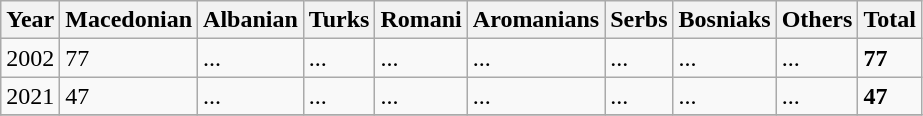<table class="wikitable">
<tr>
<th>Year</th>
<th>Macedonian</th>
<th>Albanian</th>
<th>Turks</th>
<th>Romani</th>
<th>Aromanians</th>
<th>Serbs</th>
<th>Bosniaks</th>
<th><abbr>Others</abbr></th>
<th>Total</th>
</tr>
<tr>
<td>2002</td>
<td>77</td>
<td>...</td>
<td>...</td>
<td>...</td>
<td>...</td>
<td>...</td>
<td>...</td>
<td>...</td>
<td><strong>77</strong></td>
</tr>
<tr>
<td>2021</td>
<td>47</td>
<td>...</td>
<td>...</td>
<td>...</td>
<td>...</td>
<td>...</td>
<td>...</td>
<td>...</td>
<td><strong>47</strong></td>
</tr>
<tr>
</tr>
</table>
